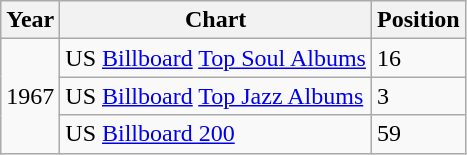<table class="wikitable" border="1">
<tr>
<th>Year</th>
<th>Chart</th>
<th>Position</th>
</tr>
<tr>
<td rowspan="3">1967</td>
<td>US <a href='#'>Billboard</a> <a href='#'>Top Soul Albums</a></td>
<td>16</td>
</tr>
<tr>
<td>US <a href='#'>Billboard</a> <a href='#'>Top Jazz Albums</a></td>
<td>3</td>
</tr>
<tr>
<td>US <a href='#'>Billboard 200</a></td>
<td>59</td>
</tr>
</table>
